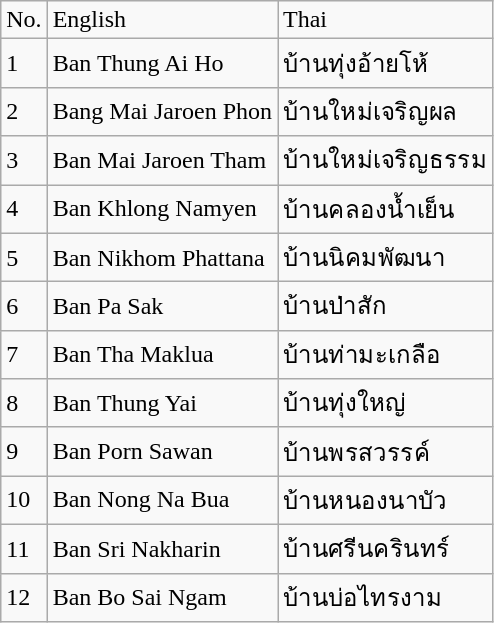<table class="wikitable">
<tr>
<td>No.</td>
<td>English</td>
<td>Thai</td>
</tr>
<tr>
<td>1</td>
<td>Ban Thung Ai Ho</td>
<td>บ้านทุ่งอ้ายโห้</td>
</tr>
<tr>
<td>2</td>
<td>Bang Mai Jaroen Phon</td>
<td>บ้านใหม่เจริญผล</td>
</tr>
<tr>
<td>3</td>
<td>Ban Mai Jaroen Tham</td>
<td>บ้านใหม่เจริญธรรม</td>
</tr>
<tr>
<td>4</td>
<td>Ban Khlong Namyen</td>
<td>บ้านคลองน้ำเย็น</td>
</tr>
<tr>
<td>5</td>
<td>Ban Nikhom Phattana</td>
<td>บ้านนิคมพัฒนา</td>
</tr>
<tr>
<td>6</td>
<td>Ban Pa Sak</td>
<td>บ้านป่าสัก</td>
</tr>
<tr>
<td>7</td>
<td>Ban Tha Maklua</td>
<td>บ้านท่ามะเกลือ</td>
</tr>
<tr>
<td>8</td>
<td>Ban Thung Yai</td>
<td>บ้านทุ่งใหญ่</td>
</tr>
<tr>
<td>9</td>
<td>Ban Porn Sawan</td>
<td>บ้านพรสวรรค์</td>
</tr>
<tr>
<td>10</td>
<td>Ban Nong Na Bua</td>
<td>บ้านหนองนาบัว</td>
</tr>
<tr>
<td>11</td>
<td>Ban Sri Nakharin</td>
<td>บ้านศรีนครินทร์</td>
</tr>
<tr>
<td>12</td>
<td>Ban Bo Sai Ngam</td>
<td>บ้านบ่อไทรงาม</td>
</tr>
</table>
